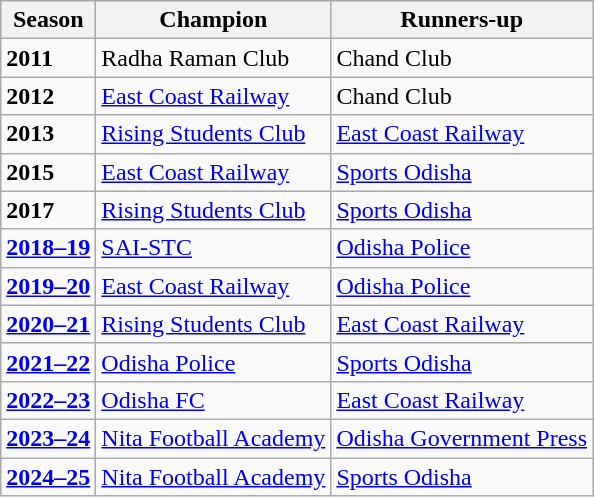<table class="wikitable">
<tr>
<th>Season</th>
<th>Champion</th>
<th>Runners-up</th>
</tr>
<tr>
<td><strong>2011</strong></td>
<td>Radha Raman Club</td>
<td>Chand Club</td>
</tr>
<tr>
<td><strong>2012</strong></td>
<td><a href='#'>East Coast Railway</a></td>
<td>Chand Club</td>
</tr>
<tr>
<td><strong>2013</strong></td>
<td><a href='#'>Rising Students Club</a></td>
<td><a href='#'>East Coast Railway</a></td>
</tr>
<tr>
<td><strong>2015</strong></td>
<td><a href='#'>East Coast Railway</a></td>
<td><a href='#'>Sports Odisha</a></td>
</tr>
<tr>
<td><strong>2017</strong></td>
<td><a href='#'>Rising Students Club</a></td>
<td><a href='#'>Sports Odisha</a></td>
</tr>
<tr>
<td><strong><a href='#'>2018–19</a></strong></td>
<td><a href='#'>SAI-STC</a></td>
<td><a href='#'>Odisha Police</a></td>
</tr>
<tr>
<td><strong><a href='#'>2019–20</a></strong></td>
<td><a href='#'>East Coast Railway</a></td>
<td><a href='#'>Odisha Police</a></td>
</tr>
<tr>
<td><strong><a href='#'>2020–21</a></strong></td>
<td><a href='#'>Rising Students Club</a></td>
<td><a href='#'>East Coast Railway</a></td>
</tr>
<tr>
<td><strong><a href='#'>2021–22</a></strong></td>
<td><a href='#'>Odisha Police</a></td>
<td><a href='#'>Sports Odisha</a></td>
</tr>
<tr>
<td><strong><a href='#'>2022–23</a></strong></td>
<td><a href='#'>Odisha FC</a></td>
<td><a href='#'>East Coast Railway</a></td>
</tr>
<tr>
<td><strong><a href='#'>2023–24</a></strong></td>
<td><a href='#'>Nita Football Academy</a></td>
<td><a href='#'>Odisha Government Press</a></td>
</tr>
<tr>
<td><strong><a href='#'>2024–25</a></strong></td>
<td><a href='#'>Nita Football Academy</a></td>
<td><a href='#'>Sports Odisha</a></td>
</tr>
</table>
